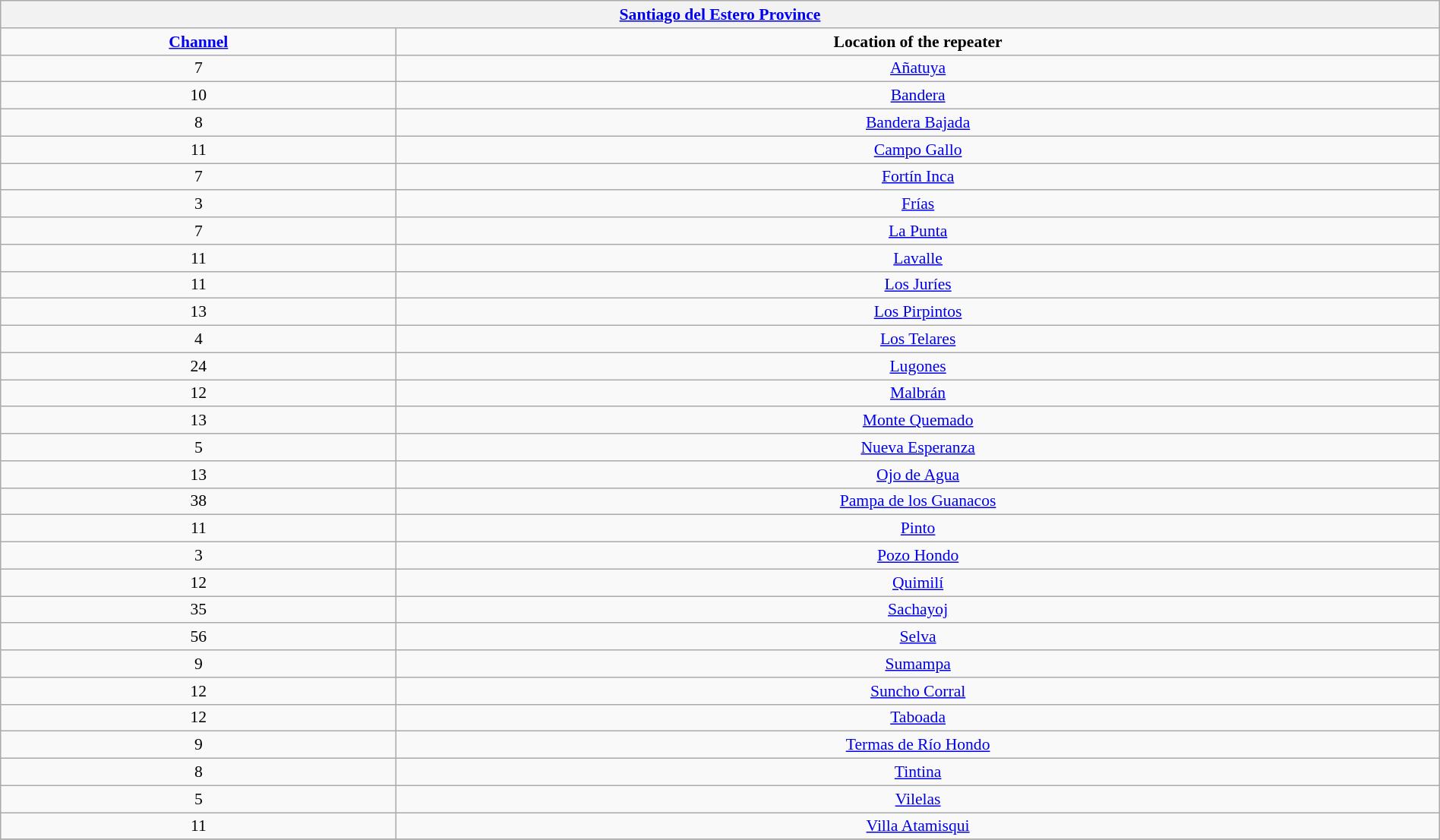<table class="wikitable collapsible collapsed" style="font-size:90%; text-align: center; width: 100%;">
<tr>
<th colspan="12" style="with: 100%;" align=center> <a href='#'>Santiago del Estero Province</a></th>
</tr>
<tr>
<td><strong><a href='#'>Channel</a></strong></td>
<td><strong>Location of the repeater</strong></td>
</tr>
<tr>
<td>7</td>
<td><a href='#'>Añatuya</a></td>
</tr>
<tr>
<td>10</td>
<td><a href='#'>Bandera</a></td>
</tr>
<tr>
<td>8</td>
<td><a href='#'>Bandera Bajada</a></td>
</tr>
<tr>
<td>11</td>
<td><a href='#'>Campo Gallo</a></td>
</tr>
<tr>
<td>7</td>
<td><a href='#'>Fortín Inca</a></td>
</tr>
<tr>
<td>3</td>
<td><a href='#'>Frías</a></td>
</tr>
<tr>
<td>7</td>
<td><a href='#'>La Punta</a></td>
</tr>
<tr>
<td>11</td>
<td><a href='#'>Lavalle</a></td>
</tr>
<tr>
<td>11</td>
<td><a href='#'>Los Juríes</a></td>
</tr>
<tr>
<td>13</td>
<td><a href='#'>Los Pirpintos</a></td>
</tr>
<tr>
<td>4</td>
<td><a href='#'>Los Telares</a></td>
</tr>
<tr>
<td>24</td>
<td><a href='#'>Lugones</a></td>
</tr>
<tr>
<td>12</td>
<td><a href='#'>Malbrán</a></td>
</tr>
<tr>
<td>13</td>
<td><a href='#'>Monte Quemado</a></td>
</tr>
<tr>
<td>5</td>
<td><a href='#'>Nueva Esperanza</a></td>
</tr>
<tr>
<td>13</td>
<td><a href='#'>Ojo de Agua</a></td>
</tr>
<tr>
<td>38</td>
<td><a href='#'>Pampa de los Guanacos</a></td>
</tr>
<tr>
<td>11</td>
<td><a href='#'>Pinto</a></td>
</tr>
<tr>
<td>3</td>
<td><a href='#'>Pozo Hondo</a></td>
</tr>
<tr>
<td>12</td>
<td><a href='#'>Quimilí</a></td>
</tr>
<tr>
<td>35</td>
<td><a href='#'>Sachayoj</a></td>
</tr>
<tr>
<td>56</td>
<td><a href='#'>Selva</a></td>
</tr>
<tr>
<td>9</td>
<td><a href='#'>Sumampa</a></td>
</tr>
<tr>
<td>12</td>
<td><a href='#'>Suncho Corral</a></td>
</tr>
<tr>
<td>12</td>
<td><a href='#'>Taboada</a></td>
</tr>
<tr>
<td>9</td>
<td><a href='#'>Termas de Río Hondo</a></td>
</tr>
<tr>
<td>8</td>
<td><a href='#'>Tintina</a></td>
</tr>
<tr>
<td>5</td>
<td><a href='#'>Vilelas</a></td>
</tr>
<tr>
<td>11</td>
<td><a href='#'>Villa Atamisqui</a></td>
</tr>
<tr>
</tr>
</table>
